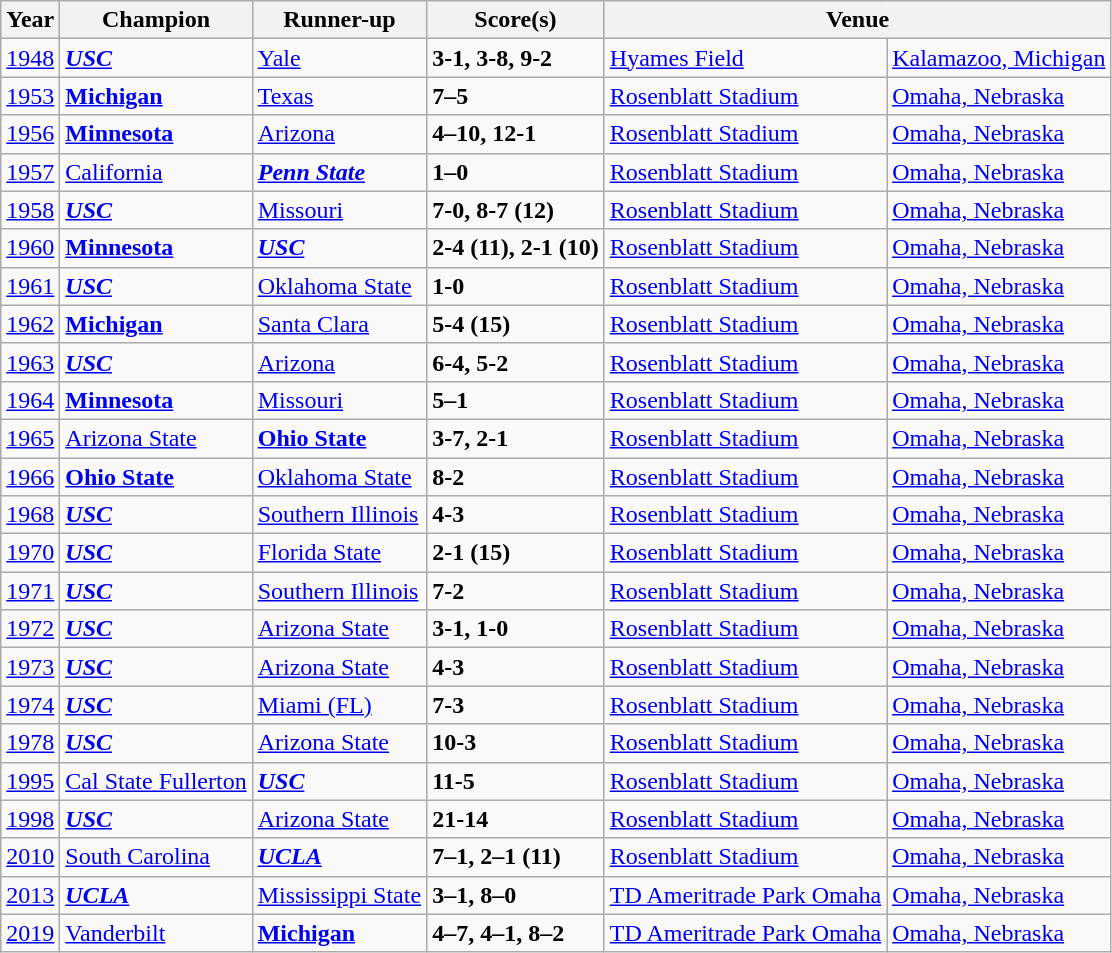<table class="wikitable">
<tr>
<th>Year</th>
<th>Champion</th>
<th>Runner-up</th>
<th>Score(s)</th>
<th colspan=2>Venue</th>
</tr>
<tr>
<td><a href='#'>1948</a></td>
<td><strong><em><a href='#'>USC</a></em></strong></td>
<td><a href='#'>Yale</a></td>
<td><strong>3-1, 3-8, 9-2</strong></td>
<td><a href='#'>Hyames Field</a></td>
<td><a href='#'>Kalamazoo, Michigan</a></td>
</tr>
<tr>
<td><a href='#'>1953</a></td>
<td><strong><a href='#'>Michigan</a></strong></td>
<td><a href='#'>Texas</a></td>
<td><strong>7–5</strong></td>
<td><a href='#'>Rosenblatt Stadium</a></td>
<td><a href='#'>Omaha, Nebraska</a></td>
</tr>
<tr>
<td><a href='#'>1956</a></td>
<td><strong><a href='#'>Minnesota</a></strong></td>
<td><a href='#'>Arizona</a></td>
<td><strong>4–10, 12-1</strong></td>
<td><a href='#'>Rosenblatt Stadium</a></td>
<td><a href='#'>Omaha, Nebraska</a></td>
</tr>
<tr>
<td><a href='#'>1957</a></td>
<td><a href='#'>California</a> </td>
<td><strong><em><a href='#'>Penn State</a></em></strong></td>
<td><strong>1–0</strong></td>
<td><a href='#'>Rosenblatt Stadium</a></td>
<td><a href='#'>Omaha, Nebraska</a></td>
</tr>
<tr>
<td><a href='#'>1958</a></td>
<td><strong><em><a href='#'>USC</a></em></strong> </td>
<td><a href='#'>Missouri</a></td>
<td><strong>7-0, 8-7 (12)</strong></td>
<td><a href='#'>Rosenblatt Stadium</a></td>
<td><a href='#'>Omaha, Nebraska</a></td>
</tr>
<tr>
<td><a href='#'>1960</a></td>
<td><strong><a href='#'>Minnesota</a></strong> </td>
<td><strong><em><a href='#'>USC</a></em></strong></td>
<td><strong>2-4 (11), 2-1 (10)</strong></td>
<td><a href='#'>Rosenblatt Stadium</a></td>
<td><a href='#'>Omaha, Nebraska</a></td>
</tr>
<tr>
<td><a href='#'>1961</a></td>
<td><strong><em><a href='#'>USC</a></em></strong> </td>
<td><a href='#'>Oklahoma State</a></td>
<td><strong>1-0</strong></td>
<td><a href='#'>Rosenblatt Stadium</a></td>
<td><a href='#'>Omaha, Nebraska</a></td>
</tr>
<tr>
<td><a href='#'>1962</a></td>
<td><strong><a href='#'>Michigan</a></strong></td>
<td><a href='#'>Santa Clara</a></td>
<td><strong>5-4 (15)</strong></td>
<td><a href='#'>Rosenblatt Stadium</a></td>
<td><a href='#'>Omaha, Nebraska</a></td>
</tr>
<tr>
<td><a href='#'>1963</a></td>
<td><strong><em><a href='#'>USC</a></em></strong> </td>
<td><a href='#'>Arizona</a></td>
<td><strong>6-4, 5-2</strong></td>
<td><a href='#'>Rosenblatt Stadium</a></td>
<td><a href='#'>Omaha, Nebraska</a></td>
</tr>
<tr>
<td><a href='#'>1964</a></td>
<td><strong><a href='#'>Minnesota</a></strong> </td>
<td><a href='#'>Missouri</a></td>
<td><strong>5–1</strong></td>
<td><a href='#'>Rosenblatt Stadium</a></td>
<td><a href='#'>Omaha, Nebraska</a></td>
</tr>
<tr>
<td><a href='#'>1965</a></td>
<td><a href='#'>Arizona State</a></td>
<td><strong><a href='#'>Ohio State</a></strong></td>
<td><strong>3-7, 2-1</strong></td>
<td><a href='#'>Rosenblatt Stadium</a></td>
<td><a href='#'>Omaha, Nebraska</a></td>
</tr>
<tr>
<td><a href='#'>1966</a></td>
<td><strong><a href='#'>Ohio State</a></strong></td>
<td><a href='#'>Oklahoma State</a></td>
<td><strong>8-2</strong></td>
<td><a href='#'>Rosenblatt Stadium</a></td>
<td><a href='#'>Omaha, Nebraska</a></td>
</tr>
<tr>
<td><a href='#'>1968</a></td>
<td><strong><em><a href='#'>USC</a></em></strong> </td>
<td><a href='#'>Southern Illinois</a></td>
<td><strong>4-3</strong></td>
<td><a href='#'>Rosenblatt Stadium</a></td>
<td><a href='#'>Omaha, Nebraska</a></td>
</tr>
<tr>
<td><a href='#'>1970</a></td>
<td><strong><em><a href='#'>USC</a></em></strong> </td>
<td><a href='#'>Florida State</a></td>
<td><strong>2-1 (15)</strong></td>
<td><a href='#'>Rosenblatt Stadium</a></td>
<td><a href='#'>Omaha, Nebraska</a></td>
</tr>
<tr>
<td><a href='#'>1971</a></td>
<td><strong><em><a href='#'>USC</a></em></strong> </td>
<td><a href='#'>Southern Illinois</a></td>
<td><strong>7-2</strong></td>
<td><a href='#'>Rosenblatt Stadium</a></td>
<td><a href='#'>Omaha, Nebraska</a></td>
</tr>
<tr>
<td><a href='#'>1972</a></td>
<td><strong><em><a href='#'>USC</a></em></strong> </td>
<td><a href='#'>Arizona State</a></td>
<td><strong>3-1, 1-0</strong></td>
<td><a href='#'>Rosenblatt Stadium</a></td>
<td><a href='#'>Omaha, Nebraska</a></td>
</tr>
<tr>
<td><a href='#'>1973</a></td>
<td><strong><em><a href='#'>USC</a></em></strong> </td>
<td><a href='#'>Arizona State</a></td>
<td><strong>4-3</strong></td>
<td><a href='#'>Rosenblatt Stadium</a></td>
<td><a href='#'>Omaha, Nebraska</a></td>
</tr>
<tr>
<td><a href='#'>1974</a></td>
<td><strong><em><a href='#'>USC</a></em></strong> </td>
<td><a href='#'>Miami (FL)</a></td>
<td><strong>7-3</strong></td>
<td><a href='#'>Rosenblatt Stadium</a></td>
<td><a href='#'>Omaha, Nebraska</a></td>
</tr>
<tr>
<td><a href='#'>1978</a></td>
<td><strong><em><a href='#'>USC</a></em></strong> </td>
<td><a href='#'>Arizona State</a></td>
<td><strong>10-3</strong></td>
<td><a href='#'>Rosenblatt Stadium</a></td>
<td><a href='#'>Omaha, Nebraska</a></td>
</tr>
<tr>
<td><a href='#'>1995</a></td>
<td><a href='#'>Cal State Fullerton</a> </td>
<td><strong><em><a href='#'>USC</a></em></strong></td>
<td><strong>11-5</strong></td>
<td><a href='#'>Rosenblatt Stadium</a></td>
<td><a href='#'>Omaha, Nebraska</a></td>
</tr>
<tr>
<td><a href='#'>1998</a></td>
<td><strong><em><a href='#'>USC</a></em></strong> </td>
<td><a href='#'>Arizona State</a></td>
<td><strong>21-14</strong></td>
<td><a href='#'>Rosenblatt Stadium</a></td>
<td><a href='#'>Omaha, Nebraska</a></td>
</tr>
<tr>
<td><a href='#'>2010</a></td>
<td><a href='#'>South Carolina</a></td>
<td><strong><em><a href='#'>UCLA</a></em></strong></td>
<td><strong>7–1, 2–1 (11)</strong></td>
<td><a href='#'>Rosenblatt Stadium</a></td>
<td><a href='#'>Omaha, Nebraska</a></td>
</tr>
<tr>
<td><a href='#'>2013</a></td>
<td><strong><em><a href='#'>UCLA</a></em></strong></td>
<td><a href='#'>Mississippi State</a></td>
<td><strong>3–1, 8–0</strong></td>
<td><a href='#'>TD Ameritrade Park Omaha</a></td>
<td><a href='#'>Omaha, Nebraska</a></td>
</tr>
<tr>
<td><a href='#'>2019</a></td>
<td><a href='#'>Vanderbilt</a> </td>
<td><strong><a href='#'>Michigan</a></strong></td>
<td><strong>4–7, 4–1, 8–2</strong></td>
<td><a href='#'>TD Ameritrade Park Omaha</a></td>
<td><a href='#'>Omaha, Nebraska</a></td>
</tr>
</table>
